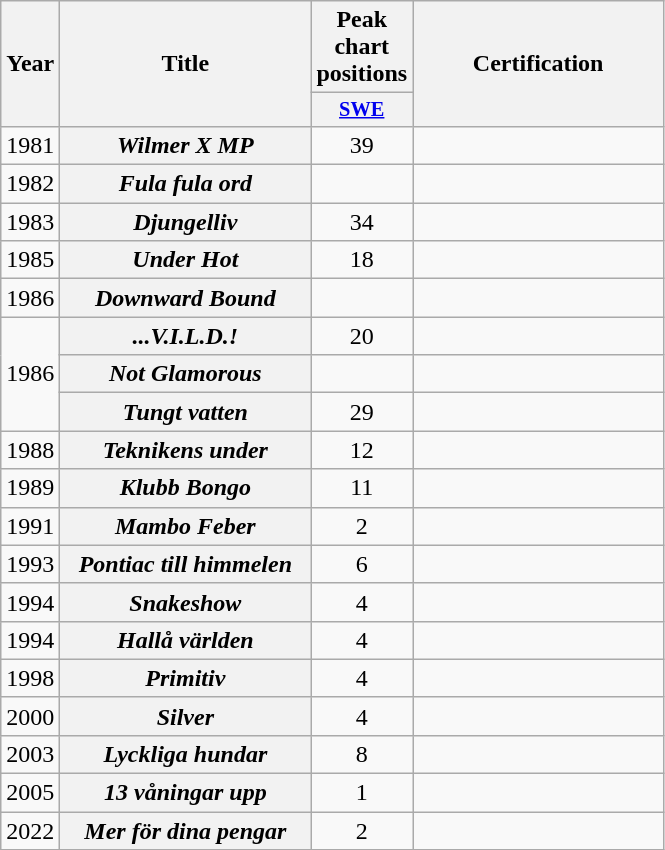<table class="wikitable plainrowheaders" style="text-align:center">
<tr>
<th style="width:2em;" rowspan="2">Year</th>
<th style="width:10em;" rowspan="2">Title</th>
<th scope="col">Peak chart positions</th>
<th style="width:10em;" rowspan="2">Certification</th>
</tr>
<tr>
<th scope="col" style="width:1.5em;font-size:85%;"><a href='#'>SWE</a><br></th>
</tr>
<tr>
<td>1981</td>
<th scope="row"><em>Wilmer X MP</em></th>
<td>39</td>
<td></td>
</tr>
<tr>
<td>1982</td>
<th scope="row"><em>Fula fula ord</em></th>
<td></td>
<td></td>
</tr>
<tr>
<td>1983</td>
<th scope="row"><em>Djungelliv</em></th>
<td>34</td>
<td></td>
</tr>
<tr>
<td>1985</td>
<th scope="row"><em>Under Hot</em></th>
<td>18</td>
<td></td>
</tr>
<tr>
<td>1986</td>
<th scope="row"><em>Downward Bound</em></th>
<td></td>
<td></td>
</tr>
<tr>
<td rowspan=3>1986</td>
<th scope="row"><em>...V.I.L.D.!</em></th>
<td>20</td>
<td></td>
</tr>
<tr>
<th scope="row"><em>Not Glamorous</em></th>
<td></td>
<td></td>
</tr>
<tr>
<th scope="row"><em>Tungt vatten</em></th>
<td>29</td>
<td></td>
</tr>
<tr>
<td>1988</td>
<th scope="row"><em>Teknikens under</em></th>
<td>12</td>
<td></td>
</tr>
<tr>
<td>1989</td>
<th scope="row"><em>Klubb Bongo</em></th>
<td>11</td>
<td></td>
</tr>
<tr>
<td>1991</td>
<th scope="row"><em>Mambo Feber</em></th>
<td>2</td>
<td></td>
</tr>
<tr>
<td>1993</td>
<th scope="row"><em>Pontiac till himmelen</em></th>
<td>6</td>
<td></td>
</tr>
<tr>
<td>1994</td>
<th scope="row"><em>Snakeshow</em></th>
<td>4</td>
<td></td>
</tr>
<tr>
<td>1994</td>
<th scope="row"><em>Hallå världen</em></th>
<td>4</td>
<td></td>
</tr>
<tr>
<td>1998</td>
<th scope="row"><em>Primitiv</em></th>
<td>4</td>
<td></td>
</tr>
<tr>
<td>2000</td>
<th scope="row"><em>Silver</em></th>
<td>4</td>
<td></td>
</tr>
<tr>
<td>2003</td>
<th scope="row"><em>Lyckliga hundar</em></th>
<td>8</td>
<td></td>
</tr>
<tr>
<td>2005</td>
<th scope="row"><em>13 våningar upp</em></th>
<td>1</td>
<td></td>
</tr>
<tr>
<td>2022</td>
<th scope="row"><em>Mer för dina pengar</em></th>
<td>2<br></td>
<td></td>
</tr>
</table>
